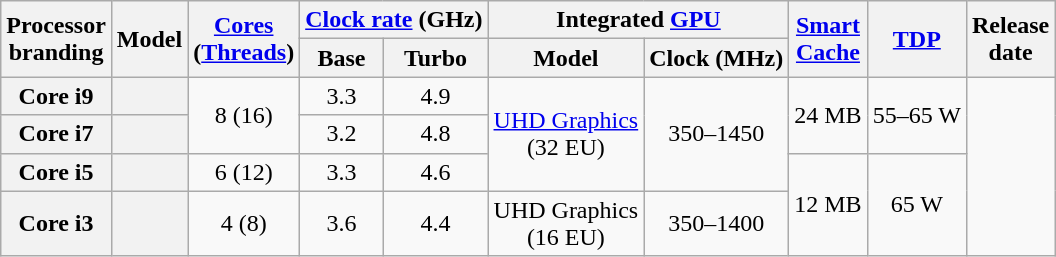<table class="wikitable sortable nowrap" style="text-align: center;">
<tr>
<th class="unsortable" rowspan="2">Processor<br>branding</th>
<th rowspan="2">Model</th>
<th class="unsortable" rowspan="2"><a href='#'>Cores</a><br>(<a href='#'>Threads</a>)</th>
<th colspan="2"><a href='#'>Clock rate</a> (GHz)</th>
<th colspan="2">Integrated <a href='#'>GPU</a></th>
<th class="unsortable" rowspan="2"><a href='#'>Smart<br>Cache</a></th>
<th rowspan="2"><a href='#'>TDP</a></th>
<th rowspan="2">Release<br>date</th>
</tr>
<tr>
<th class="unsortable">Base</th>
<th class="unsortable">Turbo</th>
<th class="unsortable">Model</th>
<th class="unsortable">Clock (MHz)</th>
</tr>
<tr>
<th>Core i9</th>
<th style="text-align:left;" data-sort-value="sku4"></th>
<td rowspan=2>8 (16)</td>
<td>3.3</td>
<td>4.9</td>
<td rowspan=3><a href='#'>UHD Graphics</a><br>(32 EU)</td>
<td rowspan=3>350–1450</td>
<td rowspan=2>24 MB</td>
<td rowspan=2>55–65 W</td>
<td rowspan=4></td>
</tr>
<tr>
<th>Core i7</th>
<th style="text-align:left;" data-sort-value="sku3"></th>
<td>3.2</td>
<td>4.8</td>
</tr>
<tr>
<th>Core i5</th>
<th style="text-align:left;" data-sort-value="sku2"></th>
<td>6 (12)</td>
<td>3.3</td>
<td>4.6</td>
<td rowspan=2>12 MB</td>
<td rowspan=2>65 W</td>
</tr>
<tr>
<th>Core i3</th>
<th style="text-align:left;" data-sort-value="sku1"></th>
<td>4 (8)</td>
<td>3.6</td>
<td>4.4</td>
<td>UHD Graphics<br>(16 EU)</td>
<td>350–1400</td>
</tr>
</table>
